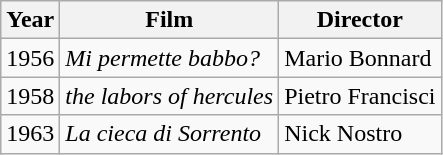<table class="wikitable">
<tr>
<th>Year</th>
<th>Film</th>
<th>Director</th>
</tr>
<tr>
<td>1956</td>
<td><em>Mi permette babbo?</em></td>
<td>Mario Bonnard</td>
</tr>
<tr>
<td>1958</td>
<td><em>the labors of hercules</em></td>
<td>Pietro Francisci</td>
</tr>
<tr>
<td>1963</td>
<td><em>La cieca di Sorrento</em></td>
<td>Nick Nostro</td>
</tr>
</table>
